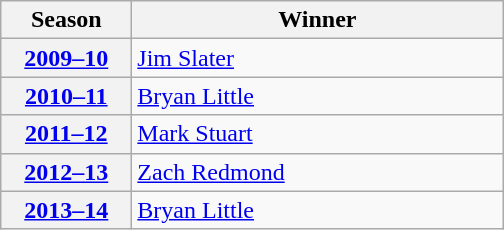<table class="wikitable">
<tr>
<th scope="col" style="width:5em">Season</th>
<th scope="col" style="width:15em">Winner</th>
</tr>
<tr>
<th scope="row"><a href='#'>2009–10</a></th>
<td><a href='#'>Jim Slater</a></td>
</tr>
<tr>
<th scope="row"><a href='#'>2010–11</a></th>
<td><a href='#'>Bryan Little</a></td>
</tr>
<tr>
<th scope="row"><a href='#'>2011–12</a></th>
<td><a href='#'>Mark Stuart</a></td>
</tr>
<tr>
<th scope="row"><a href='#'>2012–13</a></th>
<td><a href='#'>Zach Redmond</a></td>
</tr>
<tr>
<th scope="row"><a href='#'>2013–14</a></th>
<td><a href='#'>Bryan Little</a></td>
</tr>
</table>
